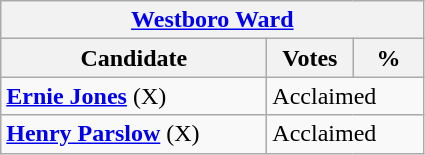<table class="wikitable">
<tr>
<th colspan="3"><a href='#'>Westboro Ward</a></th>
</tr>
<tr>
<th style="width: 170px">Candidate</th>
<th style="width: 50px">Votes</th>
<th style="width: 40px">%</th>
</tr>
<tr>
<td><strong><a href='#'>Ernie Jones</a></strong> (X)</td>
<td colspan="2">Acclaimed</td>
</tr>
<tr>
<td><strong><a href='#'>Henry Parslow</a></strong> (X)</td>
<td colspan="2">Acclaimed</td>
</tr>
</table>
